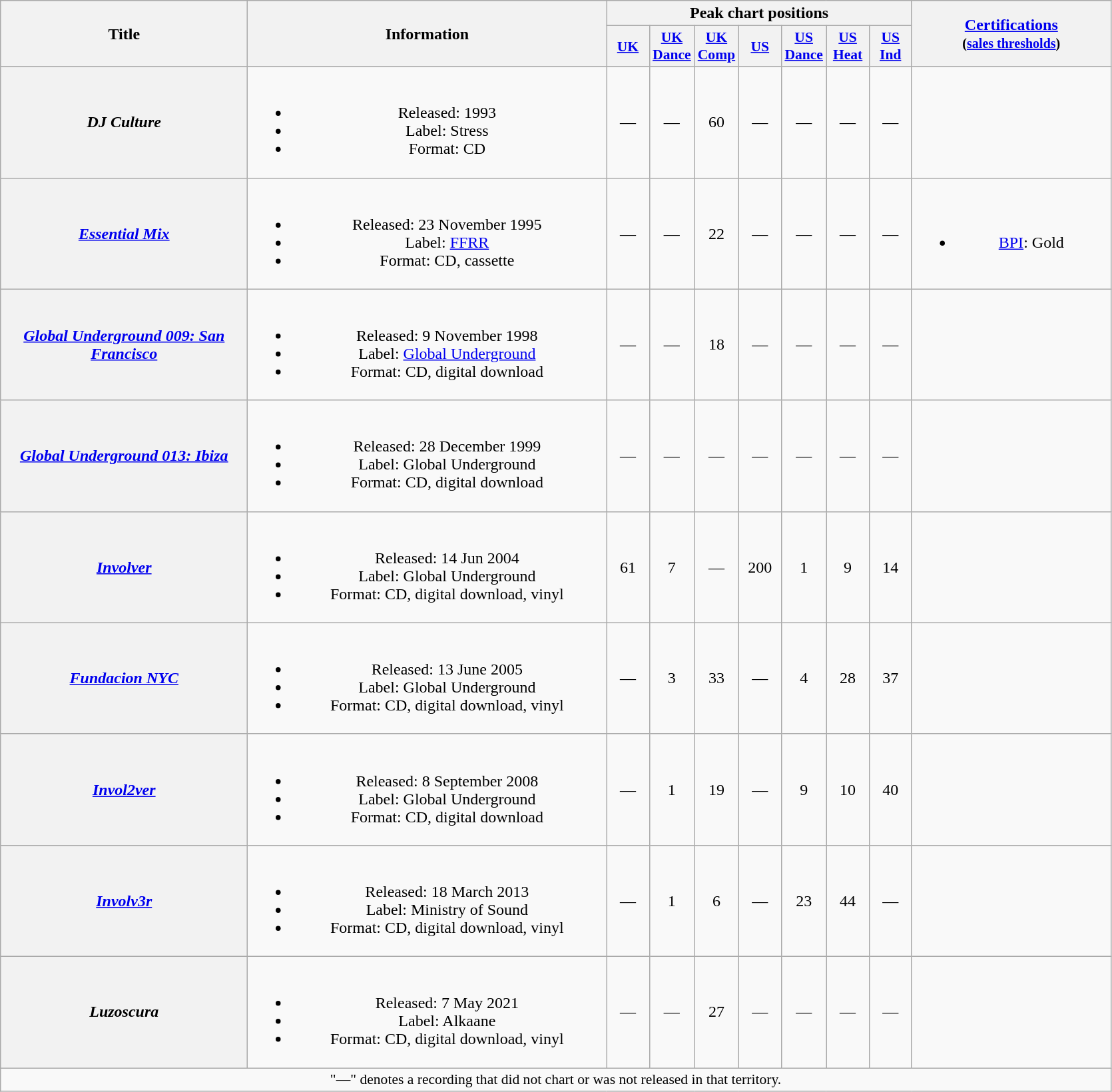<table class="wikitable plainrowheaders" style="text-align:center;">
<tr>
<th scope="col" style="width:15em;" rowspan="2">Title</th>
<th scope="col" style="width:22em;" rowspan="2">Information</th>
<th scope="col" colspan="7">Peak chart positions</th>
<th rowspan="2" style="width:12em;"><a href='#'>Certifications</a><br><small>(<a href='#'>sales thresholds</a>)</small></th>
</tr>
<tr>
<th scope="col" style="width:2.5em;font-size:90%;"><a href='#'>UK</a><br></th>
<th scope="col" style="width:2.5em;font-size:90%;"><a href='#'>UK<br>Dance</a><br></th>
<th scope="col" style="width:2.5em;font-size:90%;"><a href='#'>UK<br>Comp</a><br></th>
<th scope="col" style="width:2.5em;font-size:90%;"><a href='#'>US</a><br></th>
<th scope="col" style="width:2.5em;font-size:90%;"><a href='#'>US<br>Dance</a><br></th>
<th scope="col" style="width:2.5em;font-size:90%;"><a href='#'>US<br>Heat</a><br></th>
<th scope="col" style="width:2.5em;font-size:90%;"><a href='#'>US<br>Ind</a><br></th>
</tr>
<tr>
<th scope="row"><em>DJ Culture</em><br></th>
<td><br><ul><li>Released: 1993</li><li>Label: Stress</li><li>Format: CD</li></ul></td>
<td>—</td>
<td>—</td>
<td>60</td>
<td>—</td>
<td>—</td>
<td>—</td>
<td>—</td>
<td></td>
</tr>
<tr>
<th scope="row"><em><a href='#'>Essential Mix</a></em><br></th>
<td><br><ul><li>Released: 23 November 1995</li><li>Label: <a href='#'>FFRR</a></li><li>Format: CD, cassette</li></ul></td>
<td>—</td>
<td>—</td>
<td>22</td>
<td>—</td>
<td>—</td>
<td>—</td>
<td>—</td>
<td><br><ul><li><a href='#'>BPI</a>: Gold</li></ul></td>
</tr>
<tr>
<th scope="row"><em><a href='#'>Global Underground 009: San Francisco</a></em></th>
<td><br><ul><li>Released: 9 November 1998</li><li>Label: <a href='#'>Global Underground</a></li><li>Format: CD, digital download</li></ul></td>
<td>—</td>
<td>—</td>
<td>18</td>
<td>—</td>
<td>—</td>
<td>—</td>
<td>—</td>
<td></td>
</tr>
<tr>
<th scope="row"><em><a href='#'>Global Underground 013: Ibiza</a></em></th>
<td><br><ul><li>Released: 28 December 1999</li><li>Label: Global Underground</li><li>Format: CD, digital download</li></ul></td>
<td>—</td>
<td>—</td>
<td>—</td>
<td>—</td>
<td>—</td>
<td>—</td>
<td>—</td>
<td></td>
</tr>
<tr>
<th scope="row"><em><a href='#'>Involver</a></em></th>
<td><br><ul><li>Released: 14 Jun 2004</li><li>Label: Global Underground</li><li>Format: CD, digital download, vinyl</li></ul></td>
<td>61</td>
<td>7</td>
<td>—</td>
<td>200</td>
<td>1</td>
<td>9</td>
<td>14</td>
<td></td>
</tr>
<tr>
<th scope="row"><em><a href='#'>Fundacion NYC</a></em></th>
<td><br><ul><li>Released: 13 June 2005</li><li>Label: Global Underground</li><li>Format: CD, digital download, vinyl</li></ul></td>
<td>—</td>
<td>3</td>
<td>33</td>
<td>—</td>
<td>4</td>
<td>28</td>
<td>37</td>
<td></td>
</tr>
<tr>
<th scope="row"><em><a href='#'>Invol2ver</a></em></th>
<td><br><ul><li>Released: 8 September 2008</li><li>Label: Global Underground</li><li>Format: CD, digital download</li></ul></td>
<td>—</td>
<td>1</td>
<td>19</td>
<td>—</td>
<td>9</td>
<td>10</td>
<td>40</td>
<td></td>
</tr>
<tr>
<th scope="row"><em><a href='#'>Involv3r</a></em></th>
<td><br><ul><li>Released: 18 March 2013</li><li>Label: Ministry of Sound</li><li>Format: CD, digital download, vinyl</li></ul></td>
<td>—</td>
<td>1</td>
<td>6</td>
<td>—</td>
<td>23</td>
<td>44</td>
<td>—</td>
<td></td>
</tr>
<tr>
<th scope="row"><em>Luzoscura</em></th>
<td><br><ul><li>Released: 7 May 2021</li><li>Label: Alkaane</li><li>Format: CD, digital download, vinyl</li></ul></td>
<td>—</td>
<td>—</td>
<td>27</td>
<td>—</td>
<td>—</td>
<td>—</td>
<td>—</td>
</tr>
<tr>
<td colspan="10" style="font-size:90%">"—" denotes a recording that did not chart or was not released in that territory.</td>
</tr>
</table>
